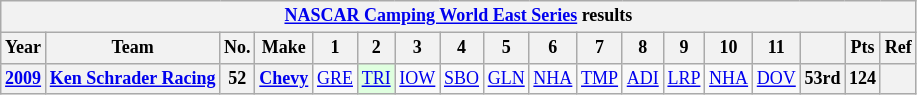<table class="wikitable" style="text-align:center; font-size:75%">
<tr>
<th colspan=18><a href='#'>NASCAR Camping World East Series</a> results</th>
</tr>
<tr>
<th>Year</th>
<th>Team</th>
<th>No.</th>
<th>Make</th>
<th>1</th>
<th>2</th>
<th>3</th>
<th>4</th>
<th>5</th>
<th>6</th>
<th>7</th>
<th>8</th>
<th>9</th>
<th>10</th>
<th>11</th>
<th></th>
<th>Pts</th>
<th>Ref</th>
</tr>
<tr>
<th><a href='#'>2009</a></th>
<th><a href='#'>Ken Schrader Racing</a></th>
<th>52</th>
<th><a href='#'>Chevy</a></th>
<td><a href='#'>GRE</a></td>
<td style="background:#DFFFDF;"><a href='#'>TRI</a><br></td>
<td><a href='#'>IOW</a></td>
<td><a href='#'>SBO</a></td>
<td><a href='#'>GLN</a></td>
<td><a href='#'>NHA</a></td>
<td><a href='#'>TMP</a></td>
<td><a href='#'>ADI</a></td>
<td><a href='#'>LRP</a></td>
<td><a href='#'>NHA</a></td>
<td><a href='#'>DOV</a></td>
<th>53rd</th>
<th>124</th>
<th></th>
</tr>
</table>
